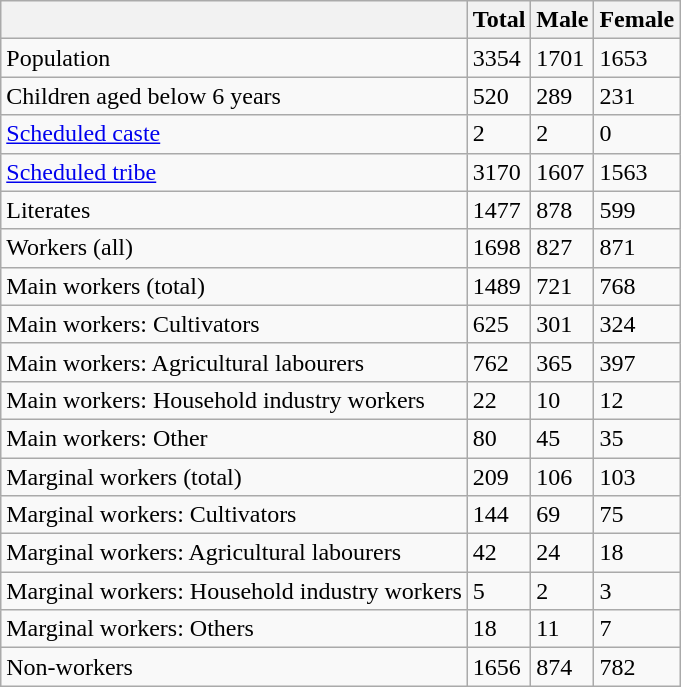<table class="wikitable sortable">
<tr>
<th></th>
<th>Total</th>
<th>Male</th>
<th>Female</th>
</tr>
<tr>
<td>Population</td>
<td>3354</td>
<td>1701</td>
<td>1653</td>
</tr>
<tr>
<td>Children aged below 6 years</td>
<td>520</td>
<td>289</td>
<td>231</td>
</tr>
<tr>
<td><a href='#'>Scheduled caste</a></td>
<td>2</td>
<td>2</td>
<td>0</td>
</tr>
<tr>
<td><a href='#'>Scheduled tribe</a></td>
<td>3170</td>
<td>1607</td>
<td>1563</td>
</tr>
<tr>
<td>Literates</td>
<td>1477</td>
<td>878</td>
<td>599</td>
</tr>
<tr>
<td>Workers (all)</td>
<td>1698</td>
<td>827</td>
<td>871</td>
</tr>
<tr>
<td>Main workers (total)</td>
<td>1489</td>
<td>721</td>
<td>768</td>
</tr>
<tr>
<td>Main workers: Cultivators</td>
<td>625</td>
<td>301</td>
<td>324</td>
</tr>
<tr>
<td>Main workers: Agricultural labourers</td>
<td>762</td>
<td>365</td>
<td>397</td>
</tr>
<tr>
<td>Main workers: Household industry workers</td>
<td>22</td>
<td>10</td>
<td>12</td>
</tr>
<tr>
<td>Main workers: Other</td>
<td>80</td>
<td>45</td>
<td>35</td>
</tr>
<tr>
<td>Marginal workers (total)</td>
<td>209</td>
<td>106</td>
<td>103</td>
</tr>
<tr>
<td>Marginal workers: Cultivators</td>
<td>144</td>
<td>69</td>
<td>75</td>
</tr>
<tr>
<td>Marginal workers: Agricultural labourers</td>
<td>42</td>
<td>24</td>
<td>18</td>
</tr>
<tr>
<td>Marginal workers: Household industry workers</td>
<td>5</td>
<td>2</td>
<td>3</td>
</tr>
<tr>
<td>Marginal workers: Others</td>
<td>18</td>
<td>11</td>
<td>7</td>
</tr>
<tr>
<td>Non-workers</td>
<td>1656</td>
<td>874</td>
<td>782</td>
</tr>
</table>
